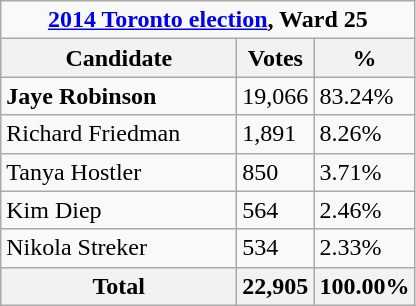<table class="wikitable">
<tr>
<td colspan="3" align="center"><strong><a href='#'>2014 Toronto election</a>, Ward 25</strong> </td>
</tr>
<tr>
<th bgcolor="#DDDDFF" width="150px">Candidate</th>
<th bgcolor="#DDDDFF">Votes</th>
<th bgcolor="#DDDDFF">%</th>
</tr>
<tr>
<td><strong>Jaye Robinson</strong></td>
<td>19,066</td>
<td>83.24%</td>
</tr>
<tr>
<td>Richard Friedman</td>
<td>1,891</td>
<td>8.26%</td>
</tr>
<tr>
<td>Tanya Hostler</td>
<td>850</td>
<td>3.71%</td>
</tr>
<tr>
<td>Kim Diep</td>
<td>564</td>
<td>2.46%</td>
</tr>
<tr>
<td>Nikola Streker</td>
<td>534</td>
<td>2.33%</td>
</tr>
<tr>
<th>Total</th>
<th>22,905</th>
<th>100.00%</th>
</tr>
</table>
